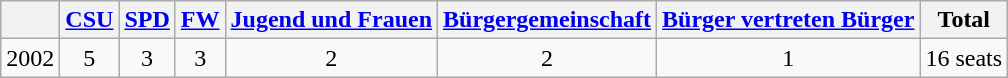<table class=wikitable>
<tr>
<th></th>
<th><a href='#'>CSU</a></th>
<th><a href='#'>SPD</a></th>
<th><a href='#'>FW</a></th>
<th><a href='#'>Jugend und Frauen</a></th>
<th><a href='#'>Bürgergemeinschaft</a></th>
<th><a href='#'>Bürger vertreten Bürger</a></th>
<th>Total</th>
</tr>
<tr align="center">
<td>2002</td>
<td>5</td>
<td>3</td>
<td>3</td>
<td>2</td>
<td>2</td>
<td>1</td>
<td>16 seats</td>
</tr>
</table>
